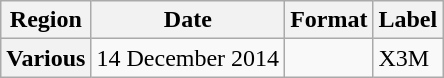<table class="wikitable plainrowheaders">
<tr>
<th scope="col">Region</th>
<th scope="col">Date</th>
<th scope="col">Format</th>
<th scope="col">Label</th>
</tr>
<tr>
<th scope="row">Various</th>
<td>14 December 2014</td>
<td></td>
<td>X3M</td>
</tr>
</table>
